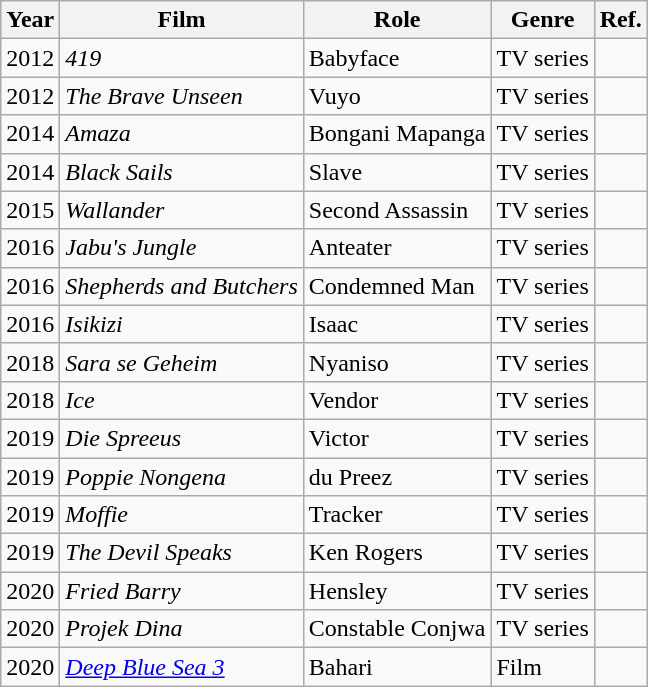<table class="wikitable">
<tr>
<th>Year</th>
<th>Film</th>
<th>Role</th>
<th>Genre</th>
<th>Ref.</th>
</tr>
<tr>
<td>2012</td>
<td><em>419</em></td>
<td>Babyface</td>
<td>TV series</td>
<td></td>
</tr>
<tr>
<td>2012</td>
<td><em>The Brave Unseen</em></td>
<td>Vuyo</td>
<td>TV series</td>
<td></td>
</tr>
<tr>
<td>2014</td>
<td><em>Amaza</em></td>
<td>Bongani Mapanga</td>
<td>TV series</td>
<td></td>
</tr>
<tr>
<td>2014</td>
<td><em>Black Sails</em></td>
<td>Slave</td>
<td>TV series</td>
<td></td>
</tr>
<tr>
<td>2015</td>
<td><em>Wallander</em></td>
<td>Second Assassin</td>
<td>TV series</td>
<td></td>
</tr>
<tr>
<td>2016</td>
<td><em>Jabu's Jungle</em></td>
<td>Anteater</td>
<td>TV series</td>
<td></td>
</tr>
<tr>
<td>2016</td>
<td><em>Shepherds and Butchers</em></td>
<td>Condemned Man</td>
<td>TV series</td>
<td></td>
</tr>
<tr>
<td>2016</td>
<td><em>Isikizi</em></td>
<td>Isaac</td>
<td>TV series</td>
<td></td>
</tr>
<tr>
<td>2018</td>
<td><em>Sara se Geheim</em></td>
<td>Nyaniso</td>
<td>TV series</td>
<td></td>
</tr>
<tr>
<td>2018</td>
<td><em>Ice</em></td>
<td>Vendor</td>
<td>TV series</td>
<td></td>
</tr>
<tr>
<td>2019</td>
<td><em>Die Spreeus</em></td>
<td>Victor</td>
<td>TV series</td>
<td></td>
</tr>
<tr>
<td>2019</td>
<td><em>Poppie Nongena</em></td>
<td>du Preez</td>
<td>TV series</td>
<td></td>
</tr>
<tr>
<td>2019</td>
<td><em>Moffie</em></td>
<td>Tracker</td>
<td>TV series</td>
<td></td>
</tr>
<tr>
<td>2019</td>
<td><em>The Devil Speaks</em></td>
<td>Ken Rogers</td>
<td>TV series</td>
<td></td>
</tr>
<tr>
<td>2020</td>
<td><em>Fried Barry</em></td>
<td>Hensley</td>
<td>TV series</td>
<td></td>
</tr>
<tr>
<td>2020</td>
<td><em>Projek Dina</em></td>
<td>Constable Conjwa</td>
<td>TV series</td>
<td></td>
</tr>
<tr>
<td>2020</td>
<td><em><a href='#'>Deep Blue Sea 3</a></em></td>
<td>Bahari</td>
<td>Film</td>
<td></td>
</tr>
</table>
